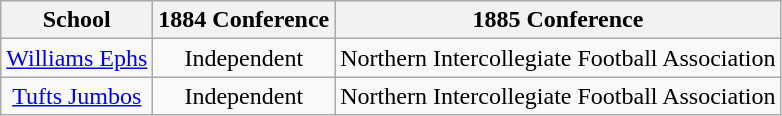<table class="wikitable">
<tr>
<th>School</th>
<th>1884 Conference</th>
<th>1885 Conference</th>
</tr>
<tr style="text-align:center;">
<td><a href='#'>Williams Ephs</a></td>
<td>Independent</td>
<td>Northern Intercollegiate Football Association</td>
</tr>
<tr style="text-align:center;">
<td><a href='#'>Tufts Jumbos</a></td>
<td>Independent</td>
<td>Northern Intercollegiate Football Association</td>
</tr>
</table>
